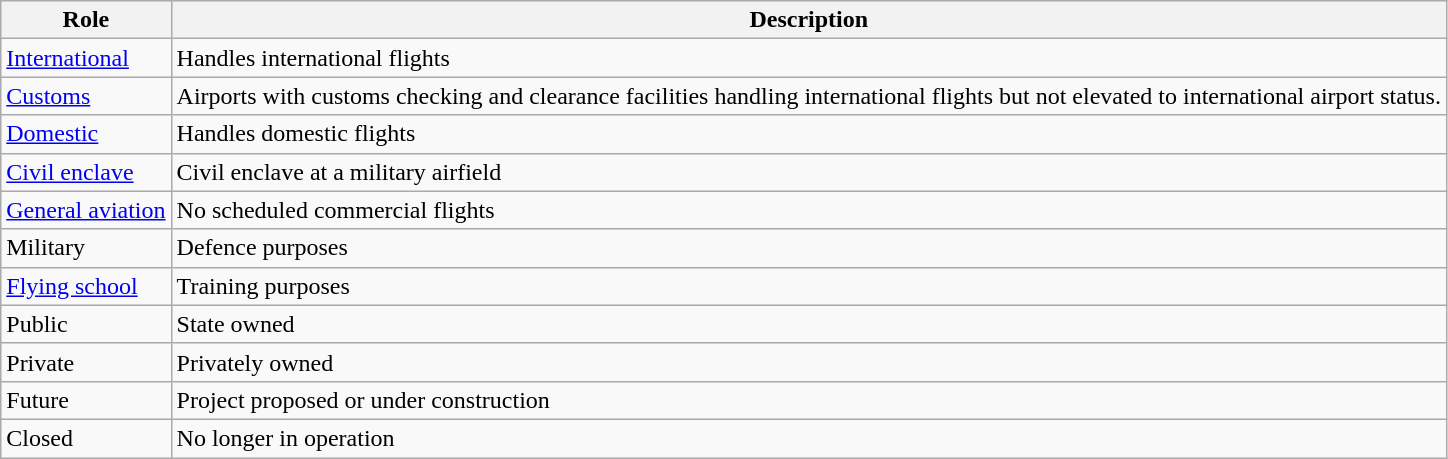<table class=wikitable>
<tr>
<th>Role</th>
<th>Description</th>
</tr>
<tr>
<td><a href='#'>International</a></td>
<td>Handles international flights</td>
</tr>
<tr>
<td><a href='#'>Customs</a></td>
<td>Airports with customs checking and clearance facilities handling international flights but not elevated to international airport status.</td>
</tr>
<tr>
<td><a href='#'>Domestic</a></td>
<td>Handles domestic flights</td>
</tr>
<tr>
<td><a href='#'>Civil enclave</a></td>
<td>Civil enclave at a military airfield</td>
</tr>
<tr>
<td><a href='#'>General aviation</a></td>
<td>No scheduled commercial flights</td>
</tr>
<tr>
<td>Military</td>
<td>Defence purposes</td>
</tr>
<tr>
<td><a href='#'>Flying school</a></td>
<td>Training purposes</td>
</tr>
<tr>
<td>Public</td>
<td>State owned</td>
</tr>
<tr>
<td>Private</td>
<td>Privately owned</td>
</tr>
<tr>
<td>Future</td>
<td>Project proposed or under construction</td>
</tr>
<tr>
<td>Closed</td>
<td>No longer in operation</td>
</tr>
</table>
